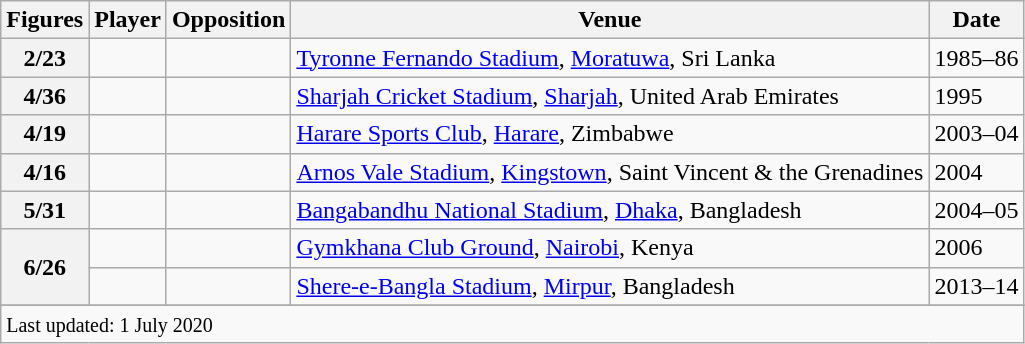<table class="wikitable plainrowheaders sortable">
<tr>
<th scope=col>Figures</th>
<th scope=col>Player</th>
<th scope=col>Opposition</th>
<th scope=col>Venue</th>
<th scope=col>Date</th>
</tr>
<tr>
<th>2/23</th>
<td></td>
<td></td>
<td><a href='#'>Tyronne Fernando Stadium</a>, <a href='#'>Moratuwa</a>, Sri Lanka</td>
<td>1985–86</td>
</tr>
<tr>
<th>4/36</th>
<td></td>
<td></td>
<td><a href='#'>Sharjah Cricket Stadium</a>, <a href='#'>Sharjah</a>, United Arab Emirates</td>
<td>1995</td>
</tr>
<tr>
<th>4/19</th>
<td></td>
<td></td>
<td><a href='#'>Harare Sports Club</a>, <a href='#'>Harare</a>, Zimbabwe</td>
<td>2003–04</td>
</tr>
<tr>
<th>4/16</th>
<td></td>
<td></td>
<td><a href='#'>Arnos Vale Stadium</a>, <a href='#'>Kingstown</a>, Saint Vincent & the Grenadines</td>
<td>2004</td>
</tr>
<tr>
<th>5/31</th>
<td></td>
<td></td>
<td><a href='#'>Bangabandhu National Stadium</a>, <a href='#'>Dhaka</a>, Bangladesh</td>
<td>2004–05</td>
</tr>
<tr>
<th rowspan=2>6/26</th>
<td></td>
<td></td>
<td><a href='#'>Gymkhana Club Ground</a>, <a href='#'>Nairobi</a>, Kenya</td>
<td>2006</td>
</tr>
<tr>
<td></td>
<td></td>
<td><a href='#'>Shere-e-Bangla Stadium</a>, <a href='#'>Mirpur</a>, Bangladesh</td>
<td>2013–14</td>
</tr>
<tr>
</tr>
<tr class=sortbottom>
<td colspan=5><small>Last updated: 1 July 2020</small></td>
</tr>
</table>
